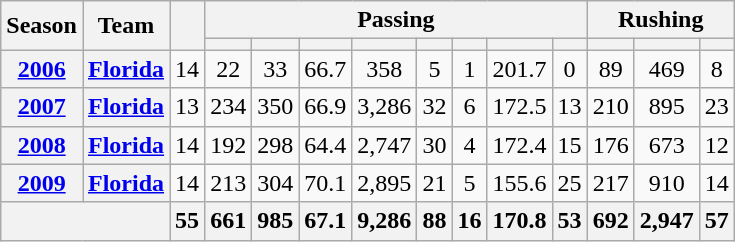<table class="wikitable" style="text-align:center;">
<tr>
<th rowspan="2">Season</th>
<th rowspan="2">Team</th>
<th rowspan="2"></th>
<th colspan="8">Passing</th>
<th colspan="3">Rushing</th>
</tr>
<tr>
<th></th>
<th></th>
<th></th>
<th></th>
<th></th>
<th></th>
<th></th>
<th></th>
<th></th>
<th></th>
<th></th>
</tr>
<tr>
<th><a href='#'>2006</a></th>
<th><a href='#'>Florida</a></th>
<td>14</td>
<td>22</td>
<td>33</td>
<td>66.7</td>
<td>358</td>
<td>5</td>
<td>1</td>
<td>201.7</td>
<td>0</td>
<td>89</td>
<td>469</td>
<td>8</td>
</tr>
<tr>
<th><a href='#'>2007</a></th>
<th><a href='#'>Florida</a></th>
<td>13</td>
<td>234</td>
<td>350</td>
<td>66.9</td>
<td>3,286</td>
<td>32</td>
<td>6</td>
<td>172.5</td>
<td>13</td>
<td>210</td>
<td>895</td>
<td>23</td>
</tr>
<tr>
<th><a href='#'>2008</a></th>
<th><a href='#'>Florida</a></th>
<td>14</td>
<td>192</td>
<td>298</td>
<td>64.4</td>
<td>2,747</td>
<td>30</td>
<td>4</td>
<td>172.4</td>
<td>15</td>
<td>176</td>
<td>673</td>
<td>12</td>
</tr>
<tr>
<th><a href='#'>2009</a></th>
<th><a href='#'>Florida</a></th>
<td>14</td>
<td>213</td>
<td>304</td>
<td>70.1</td>
<td>2,895</td>
<td>21</td>
<td>5</td>
<td>155.6</td>
<td>25</td>
<td>217</td>
<td>910</td>
<td>14</td>
</tr>
<tr>
<th colspan="2"></th>
<th>55</th>
<th>661</th>
<th>985</th>
<th>67.1</th>
<th>9,286</th>
<th>88</th>
<th>16</th>
<th>170.8</th>
<th>53</th>
<th>692</th>
<th>2,947</th>
<th>57</th>
</tr>
</table>
